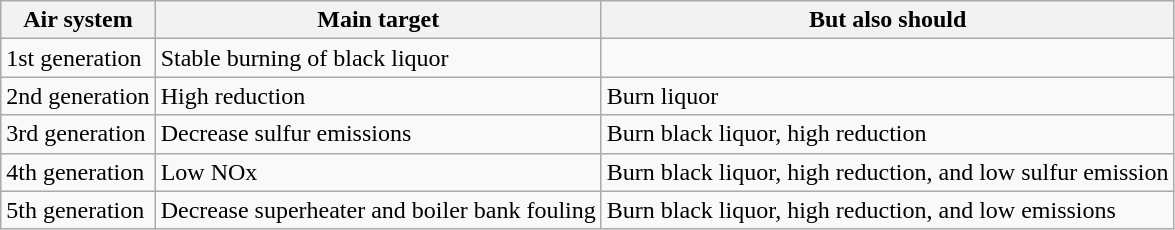<table class="wikitable">
<tr>
<th>Air system</th>
<th>Main target</th>
<th>But also should</th>
</tr>
<tr>
<td>1st generation</td>
<td>Stable burning of black liquor</td>
<td></td>
</tr>
<tr>
<td>2nd generation</td>
<td>High reduction</td>
<td>Burn liquor</td>
</tr>
<tr>
<td>3rd generation</td>
<td>Decrease sulfur emissions</td>
<td>Burn black liquor, high reduction</td>
</tr>
<tr>
<td>4th generation</td>
<td>Low NOx</td>
<td>Burn black liquor, high reduction, and low sulfur emission</td>
</tr>
<tr>
<td>5th generation</td>
<td>Decrease superheater and boiler bank fouling</td>
<td>Burn black liquor, high reduction, and low emissions</td>
</tr>
</table>
